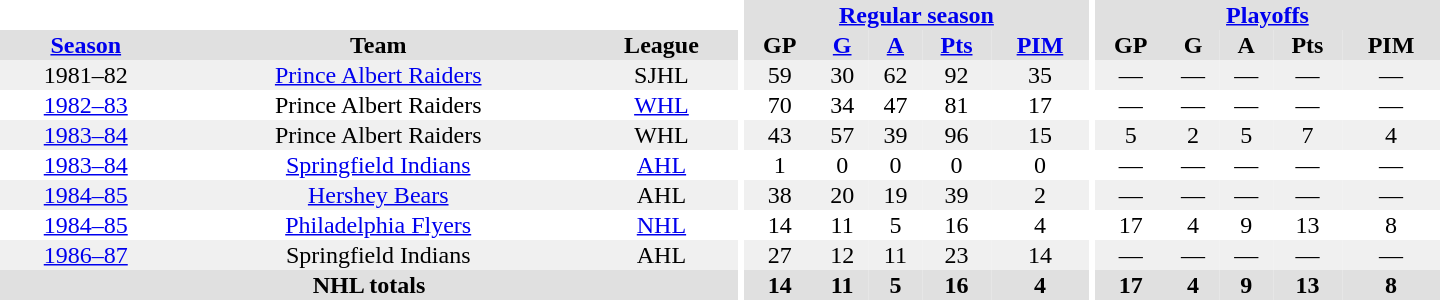<table border="0" cellpadding="1" cellspacing="0" style="text-align:center; width:60em">
<tr bgcolor="#e0e0e0">
<th colspan="3" bgcolor="#ffffff"></th>
<th rowspan="100" bgcolor="#ffffff"></th>
<th colspan="5"><a href='#'>Regular season</a></th>
<th rowspan="100" bgcolor="#ffffff"></th>
<th colspan="5"><a href='#'>Playoffs</a></th>
</tr>
<tr bgcolor="#e0e0e0">
<th><a href='#'>Season</a></th>
<th>Team</th>
<th>League</th>
<th>GP</th>
<th><a href='#'>G</a></th>
<th><a href='#'>A</a></th>
<th><a href='#'>Pts</a></th>
<th><a href='#'>PIM</a></th>
<th>GP</th>
<th>G</th>
<th>A</th>
<th>Pts</th>
<th>PIM</th>
</tr>
<tr bgcolor="#f0f0f0">
<td>1981–82</td>
<td><a href='#'>Prince Albert Raiders</a></td>
<td>SJHL</td>
<td>59</td>
<td>30</td>
<td>62</td>
<td>92</td>
<td>35</td>
<td>—</td>
<td>—</td>
<td>—</td>
<td>—</td>
<td>—</td>
</tr>
<tr>
<td><a href='#'>1982–83</a></td>
<td>Prince Albert Raiders</td>
<td><a href='#'>WHL</a></td>
<td>70</td>
<td>34</td>
<td>47</td>
<td>81</td>
<td>17</td>
<td>—</td>
<td>—</td>
<td>—</td>
<td>—</td>
<td>—</td>
</tr>
<tr bgcolor="#f0f0f0">
<td><a href='#'>1983–84</a></td>
<td>Prince Albert Raiders</td>
<td>WHL</td>
<td>43</td>
<td>57</td>
<td>39</td>
<td>96</td>
<td>15</td>
<td>5</td>
<td>2</td>
<td>5</td>
<td>7</td>
<td>4</td>
</tr>
<tr>
<td><a href='#'>1983–84</a></td>
<td><a href='#'>Springfield Indians</a></td>
<td><a href='#'>AHL</a></td>
<td>1</td>
<td>0</td>
<td>0</td>
<td>0</td>
<td>0</td>
<td>—</td>
<td>—</td>
<td>—</td>
<td>—</td>
<td>—</td>
</tr>
<tr bgcolor="#f0f0f0">
<td><a href='#'>1984–85</a></td>
<td><a href='#'>Hershey Bears</a></td>
<td>AHL</td>
<td>38</td>
<td>20</td>
<td>19</td>
<td>39</td>
<td>2</td>
<td>—</td>
<td>—</td>
<td>—</td>
<td>—</td>
<td>—</td>
</tr>
<tr>
<td><a href='#'>1984–85</a></td>
<td><a href='#'>Philadelphia Flyers</a></td>
<td><a href='#'>NHL</a></td>
<td>14</td>
<td>11</td>
<td>5</td>
<td>16</td>
<td>4</td>
<td>17</td>
<td>4</td>
<td>9</td>
<td>13</td>
<td>8</td>
</tr>
<tr bgcolor="#f0f0f0">
<td><a href='#'>1986–87</a></td>
<td>Springfield Indians</td>
<td>AHL</td>
<td>27</td>
<td>12</td>
<td>11</td>
<td>23</td>
<td>14</td>
<td>—</td>
<td>—</td>
<td>—</td>
<td>—</td>
<td>—</td>
</tr>
<tr bgcolor="#e0e0e0">
<th colspan="3">NHL totals</th>
<th>14</th>
<th>11</th>
<th>5</th>
<th>16</th>
<th>4</th>
<th>17</th>
<th>4</th>
<th>9</th>
<th>13</th>
<th>8</th>
</tr>
</table>
